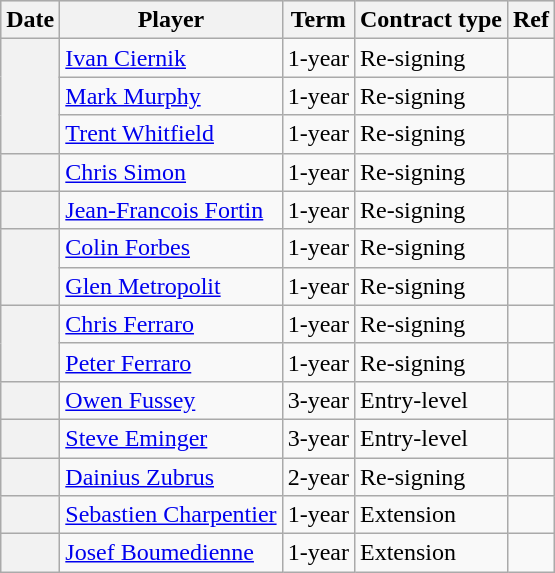<table class="wikitable plainrowheaders">
<tr style="background:#ddd; text-align:center;">
<th>Date</th>
<th>Player</th>
<th>Term</th>
<th>Contract type</th>
<th>Ref</th>
</tr>
<tr>
<th scope="row" rowspan=3></th>
<td><a href='#'>Ivan Ciernik</a></td>
<td>1-year</td>
<td>Re-signing</td>
<td></td>
</tr>
<tr>
<td><a href='#'>Mark Murphy</a></td>
<td>1-year</td>
<td>Re-signing</td>
<td></td>
</tr>
<tr>
<td><a href='#'>Trent Whitfield</a></td>
<td>1-year</td>
<td>Re-signing</td>
<td></td>
</tr>
<tr>
<th scope="row"></th>
<td><a href='#'>Chris Simon</a></td>
<td>1-year</td>
<td>Re-signing</td>
<td></td>
</tr>
<tr>
<th scope="row"></th>
<td><a href='#'>Jean-Francois Fortin</a></td>
<td>1-year</td>
<td>Re-signing</td>
<td></td>
</tr>
<tr>
<th scope="row" rowspan=2></th>
<td><a href='#'>Colin Forbes</a></td>
<td>1-year</td>
<td>Re-signing</td>
<td></td>
</tr>
<tr>
<td><a href='#'>Glen Metropolit</a></td>
<td>1-year</td>
<td>Re-signing</td>
<td></td>
</tr>
<tr>
<th scope="row" rowspan=2></th>
<td><a href='#'>Chris Ferraro</a></td>
<td>1-year</td>
<td>Re-signing</td>
<td></td>
</tr>
<tr>
<td><a href='#'>Peter Ferraro</a></td>
<td>1-year</td>
<td>Re-signing</td>
<td></td>
</tr>
<tr>
<th scope="row"></th>
<td><a href='#'>Owen Fussey</a></td>
<td>3-year</td>
<td>Entry-level</td>
<td></td>
</tr>
<tr>
<th scope="row"></th>
<td><a href='#'>Steve Eminger</a></td>
<td>3-year</td>
<td>Entry-level</td>
<td></td>
</tr>
<tr>
<th scope="row"></th>
<td><a href='#'>Dainius Zubrus</a></td>
<td>2-year</td>
<td>Re-signing</td>
<td></td>
</tr>
<tr>
<th scope="row"></th>
<td><a href='#'>Sebastien Charpentier</a></td>
<td>1-year</td>
<td>Extension</td>
<td></td>
</tr>
<tr>
<th scope="row"></th>
<td><a href='#'>Josef Boumedienne</a></td>
<td>1-year</td>
<td>Extension</td>
<td></td>
</tr>
</table>
